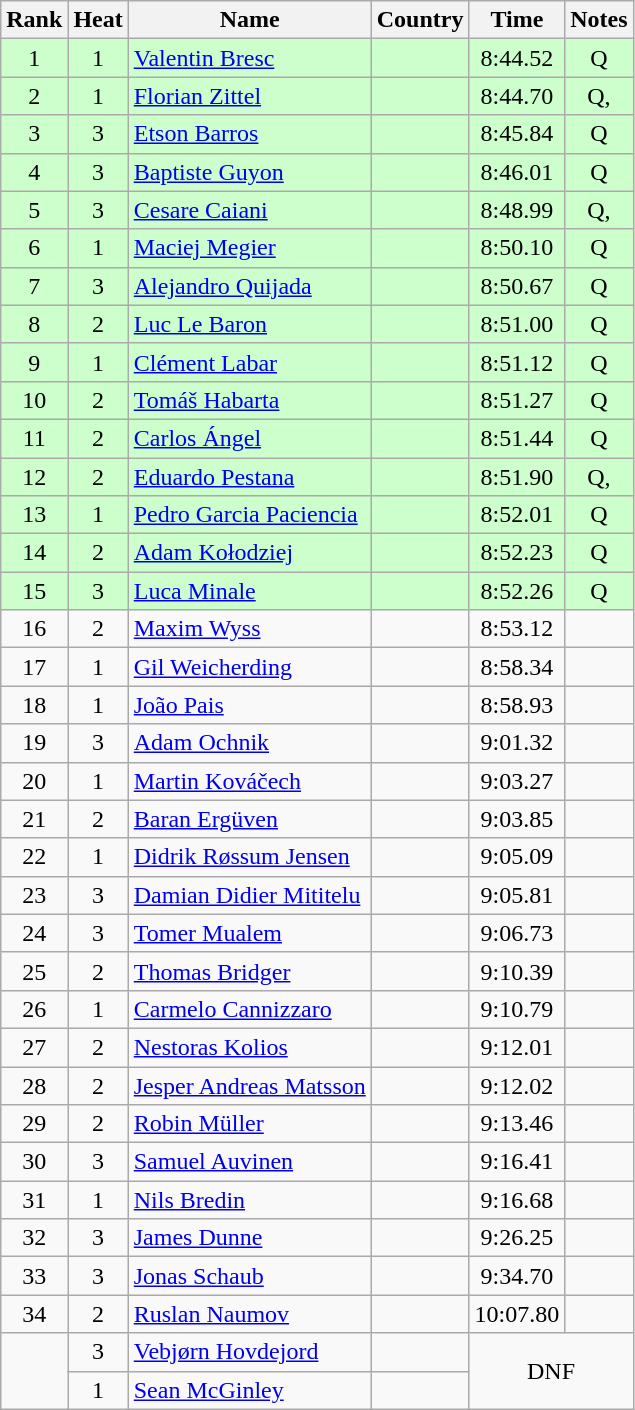<table class="wikitable sortable" style="text-align:center">
<tr>
<th>Rank</th>
<th>Heat</th>
<th>Name</th>
<th>Country</th>
<th>Time</th>
<th>Notes</th>
</tr>
<tr bgcolor=ccffcc>
<td>1</td>
<td>1</td>
<td align=left><a href='#'>Valentin Bresc</a></td>
<td align=left></td>
<td>8:44.52</td>
<td>Q</td>
</tr>
<tr bgcolor=ccffcc>
<td>2</td>
<td>1</td>
<td align=left><a href='#'>Florian Zittel</a></td>
<td align=left></td>
<td>8:44.70</td>
<td>Q, </td>
</tr>
<tr bgcolor=ccffcc>
<td>3</td>
<td>3</td>
<td align=left><a href='#'>Etson Barros</a></td>
<td align=left></td>
<td>8:45.84</td>
<td>Q</td>
</tr>
<tr bgcolor=ccffcc>
<td>4</td>
<td>3</td>
<td align=left><a href='#'>Baptiste Guyon</a></td>
<td align=left></td>
<td>8:46.01</td>
<td>Q</td>
</tr>
<tr bgcolor=ccffcc>
<td>5</td>
<td>3</td>
<td align=left><a href='#'>Cesare Caiani</a></td>
<td align=left></td>
<td>8:48.99</td>
<td>Q, </td>
</tr>
<tr bgcolor=ccffcc>
<td>6</td>
<td>1</td>
<td align=left><a href='#'>Maciej Megier</a></td>
<td align=left></td>
<td>8:50.10</td>
<td>Q</td>
</tr>
<tr bgcolor=ccffcc>
<td>7</td>
<td>3</td>
<td align=left><a href='#'>Alejandro Quijada</a></td>
<td align=left></td>
<td>8:50.67</td>
<td>Q</td>
</tr>
<tr bgcolor=ccffcc>
<td>8</td>
<td>2</td>
<td align=left><a href='#'>Luc Le Baron</a></td>
<td align=left></td>
<td>8:51.00</td>
<td>Q</td>
</tr>
<tr bgcolor=ccffcc>
<td>9</td>
<td>1</td>
<td align=left><a href='#'>Clément Labar</a></td>
<td align=left></td>
<td>8:51.12</td>
<td>Q</td>
</tr>
<tr bgcolor=ccffcc>
<td>10</td>
<td>2</td>
<td align=left><a href='#'>Tomáš Habarta</a></td>
<td align=left></td>
<td>8:51.27</td>
<td>Q</td>
</tr>
<tr bgcolor=ccffcc>
<td>11</td>
<td>2</td>
<td align=left><a href='#'>Carlos Ángel</a></td>
<td align=left></td>
<td>8:51.44</td>
<td>Q</td>
</tr>
<tr bgcolor=ccffcc>
<td>12</td>
<td>2</td>
<td align=left><a href='#'>Eduardo Pestana</a></td>
<td align=left></td>
<td>8:51.90</td>
<td>Q, </td>
</tr>
<tr bgcolor=ccffcc>
<td>13</td>
<td>1</td>
<td align=left><a href='#'>Pedro Garcia Paciencia</a></td>
<td align=left></td>
<td>8:52.01</td>
<td>Q</td>
</tr>
<tr bgcolor=ccffcc>
<td>14</td>
<td>2</td>
<td align=left><a href='#'>Adam Kołodziej</a></td>
<td align=left></td>
<td>8:52.23</td>
<td>Q</td>
</tr>
<tr bgcolor=ccffcc>
<td>15</td>
<td>3</td>
<td align=left><a href='#'>Luca Minale</a></td>
<td align=left></td>
<td>8:52.26</td>
<td>Q</td>
</tr>
<tr>
<td>16</td>
<td>2</td>
<td align=left><a href='#'>Maxim Wyss</a></td>
<td align=left></td>
<td>8:53.12</td>
<td></td>
</tr>
<tr>
<td>17</td>
<td>1</td>
<td align=left><a href='#'>Gil Weicherding</a></td>
<td align=left></td>
<td>8:58.34</td>
<td></td>
</tr>
<tr>
<td>18</td>
<td>1</td>
<td align=left><a href='#'>João Pais</a></td>
<td align=left></td>
<td>8:58.93</td>
<td></td>
</tr>
<tr>
<td>19</td>
<td>3</td>
<td align=left><a href='#'>Adam Ochnik</a></td>
<td align=left></td>
<td>9:01.32</td>
<td></td>
</tr>
<tr>
<td>20</td>
<td>1</td>
<td align=left><a href='#'>Martin Kováčech</a></td>
<td align=left></td>
<td>9:03.27</td>
<td></td>
</tr>
<tr>
<td>21</td>
<td>2</td>
<td align=left><a href='#'>Baran Ergüven</a></td>
<td align=left></td>
<td>9:03.85</td>
<td></td>
</tr>
<tr>
<td>22</td>
<td>1</td>
<td align=left><a href='#'>Didrik Røssum Jensen</a></td>
<td align=left></td>
<td>9:05.09</td>
<td></td>
</tr>
<tr>
<td>23</td>
<td>3</td>
<td align=left><a href='#'>Damian Didier Mititelu</a></td>
<td align=left></td>
<td>9:05.81</td>
<td></td>
</tr>
<tr>
<td>24</td>
<td>3</td>
<td align=left><a href='#'>Tomer Mualem</a></td>
<td align=left></td>
<td>9:06.73</td>
<td></td>
</tr>
<tr>
<td>25</td>
<td>2</td>
<td align=left><a href='#'>Thomas Bridger</a></td>
<td align=left></td>
<td>9:10.39</td>
<td></td>
</tr>
<tr>
<td>26</td>
<td>1</td>
<td align=left><a href='#'>Carmelo Cannizzaro</a></td>
<td align=left></td>
<td>9:10.79</td>
<td></td>
</tr>
<tr>
<td>27</td>
<td>2</td>
<td align=left><a href='#'>Nestoras Kolios</a></td>
<td align=left></td>
<td>9:12.01</td>
<td></td>
</tr>
<tr>
<td>28</td>
<td>2</td>
<td align=left><a href='#'>Jesper Andreas Matsson</a></td>
<td align=left></td>
<td>9:12.02</td>
<td></td>
</tr>
<tr>
<td>29</td>
<td>2</td>
<td align=left><a href='#'>Robin Müller</a></td>
<td align=left></td>
<td>9:13.46</td>
<td></td>
</tr>
<tr>
<td>30</td>
<td>3</td>
<td align=left><a href='#'>Samuel Auvinen</a></td>
<td align=left></td>
<td>9:16.41</td>
<td></td>
</tr>
<tr>
<td>31</td>
<td>1</td>
<td align=left><a href='#'>Nils Bredin</a></td>
<td align=left></td>
<td>9:16.68</td>
<td></td>
</tr>
<tr>
<td>32</td>
<td>3</td>
<td align=left><a href='#'>James Dunne</a></td>
<td align=left></td>
<td>9:26.25</td>
<td></td>
</tr>
<tr>
<td>33</td>
<td>3</td>
<td align=left><a href='#'>Jonas Schaub</a></td>
<td align=left></td>
<td>9:34.70</td>
<td></td>
</tr>
<tr>
<td>34</td>
<td>2</td>
<td align=left><a href='#'>Ruslan Naumov</a></td>
<td align=left></td>
<td>10:07.80</td>
<td></td>
</tr>
<tr>
<td rowspan=2></td>
<td>3</td>
<td align=left><a href='#'>Vebjørn Hovdejord</a></td>
<td align=left></td>
<td rowspan=2 colspan=2>DNF</td>
</tr>
<tr>
<td>1</td>
<td align=left><a href='#'>Sean McGinley</a></td>
<td align=left></td>
</tr>
</table>
